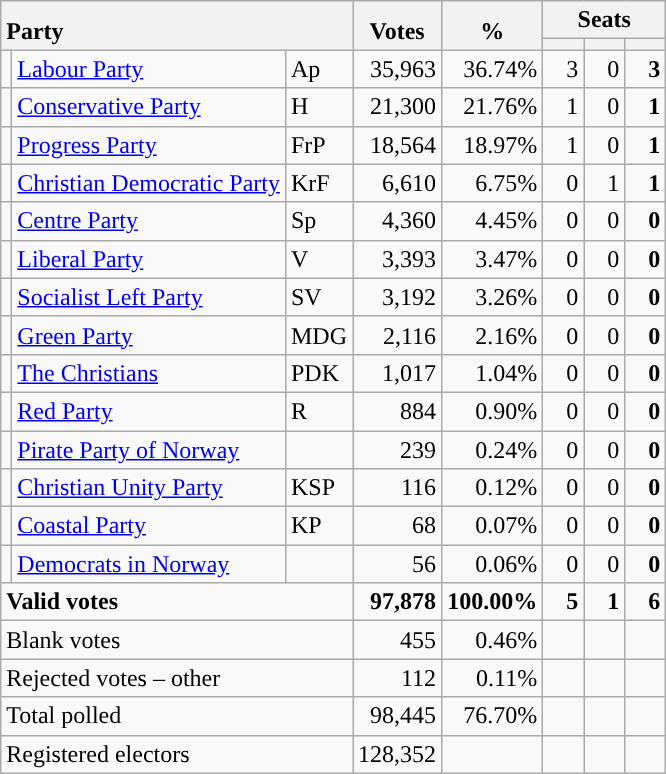<table class="wikitable" border="1" style="text-align:right;">
<tr>
<th style="text-align:left;" valign=bottom rowspan=2 colspan=3>Party</th>
<th align=center valign=bottom rowspan=2 width="50">Votes</th>
<th align=center valign=bottom rowspan=2 width="50">%</th>
<th colspan=3>Seats</th>
</tr>
<tr>
<th align=center valign=bottom width="20"><small></small></th>
<th align=center valign=bottom width="20"><small><a href='#'></a></small></th>
<th align=center valign=bottom width="20"><small></small></th>
</tr>
<tr>
<td style="color:inherit;background:"></td>
<td align=left><a href='#'>Labour Party</a></td>
<td align=left>Ap</td>
<td>35,963</td>
<td>36.74%</td>
<td>3</td>
<td>0</td>
<td><strong>3</strong></td>
</tr>
<tr>
<td style="color:inherit;background:"></td>
<td align=left><a href='#'>Conservative Party</a></td>
<td align=left>H</td>
<td>21,300</td>
<td>21.76%</td>
<td>1</td>
<td>0</td>
<td><strong>1</strong></td>
</tr>
<tr>
<td style="color:inherit;background:"></td>
<td align=left><a href='#'>Progress Party</a></td>
<td align=left>FrP</td>
<td>18,564</td>
<td>18.97%</td>
<td>1</td>
<td>0</td>
<td><strong>1</strong></td>
</tr>
<tr>
<td style="color:inherit;background:"></td>
<td align=left><a href='#'>Christian Democratic Party</a></td>
<td align=left>KrF</td>
<td>6,610</td>
<td>6.75%</td>
<td>0</td>
<td>1</td>
<td><strong>1</strong></td>
</tr>
<tr>
<td style="color:inherit;background:"></td>
<td align=left><a href='#'>Centre Party</a></td>
<td align=left>Sp</td>
<td>4,360</td>
<td>4.45%</td>
<td>0</td>
<td>0</td>
<td><strong>0</strong></td>
</tr>
<tr>
<td style="color:inherit;background:"></td>
<td align=left><a href='#'>Liberal Party</a></td>
<td align=left>V</td>
<td>3,393</td>
<td>3.47%</td>
<td>0</td>
<td>0</td>
<td><strong>0</strong></td>
</tr>
<tr>
<td style="color:inherit;background:"></td>
<td align=left><a href='#'>Socialist Left Party</a></td>
<td align=left>SV</td>
<td>3,192</td>
<td>3.26%</td>
<td>0</td>
<td>0</td>
<td><strong>0</strong></td>
</tr>
<tr>
<td style="color:inherit;background:"></td>
<td align=left><a href='#'>Green Party</a></td>
<td align=left>MDG</td>
<td>2,116</td>
<td>2.16%</td>
<td>0</td>
<td>0</td>
<td><strong>0</strong></td>
</tr>
<tr>
<td style="color:inherit;background:"></td>
<td align=left><a href='#'>The Christians</a></td>
<td align=left>PDK</td>
<td>1,017</td>
<td>1.04%</td>
<td>0</td>
<td>0</td>
<td><strong>0</strong></td>
</tr>
<tr>
<td style="color:inherit;background:"></td>
<td align=left><a href='#'>Red Party</a></td>
<td align=left>R</td>
<td>884</td>
<td>0.90%</td>
<td>0</td>
<td>0</td>
<td><strong>0</strong></td>
</tr>
<tr>
<td style="color:inherit;background:"></td>
<td align=left><a href='#'>Pirate Party of Norway</a></td>
<td align=left></td>
<td>239</td>
<td>0.24%</td>
<td>0</td>
<td>0</td>
<td><strong>0</strong></td>
</tr>
<tr>
<td style="color:inherit;background:"></td>
<td align=left><a href='#'>Christian Unity Party</a></td>
<td align=left>KSP</td>
<td>116</td>
<td>0.12%</td>
<td>0</td>
<td>0</td>
<td><strong>0</strong></td>
</tr>
<tr>
<td style="color:inherit;background:"></td>
<td align=left><a href='#'>Coastal Party</a></td>
<td align=left>KP</td>
<td>68</td>
<td>0.07%</td>
<td>0</td>
<td>0</td>
<td><strong>0</strong></td>
</tr>
<tr>
<td style="color:inherit;background:"></td>
<td align=left><a href='#'>Democrats in Norway</a></td>
<td align=left></td>
<td>56</td>
<td>0.06%</td>
<td>0</td>
<td>0</td>
<td><strong>0</strong></td>
</tr>
<tr style="font-weight:bold">
<td align=left colspan=3>Valid votes</td>
<td>97,878</td>
<td>100.00%</td>
<td>5</td>
<td>1</td>
<td>6</td>
</tr>
<tr>
<td align=left colspan=3>Blank votes</td>
<td>455</td>
<td>0.46%</td>
<td></td>
<td></td>
<td></td>
</tr>
<tr>
<td align=left colspan=3>Rejected votes – other</td>
<td>112</td>
<td>0.11%</td>
<td></td>
<td></td>
<td></td>
</tr>
<tr>
<td align=left colspan=3>Total polled</td>
<td>98,445</td>
<td>76.70%</td>
<td></td>
<td></td>
<td></td>
</tr>
<tr>
<td align=left colspan=3>Registered electors</td>
<td>128,352</td>
<td></td>
<td></td>
<td></td>
<td></td>
</tr>
</table>
